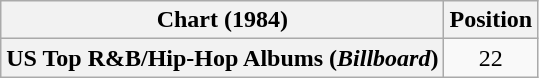<table class="wikitable plainrowheaders" style="text-align:center">
<tr>
<th scope="col">Chart (1984)</th>
<th scope="col">Position</th>
</tr>
<tr>
<th scope="row">US Top R&B/Hip-Hop Albums (<em>Billboard</em>)</th>
<td>22</td>
</tr>
</table>
